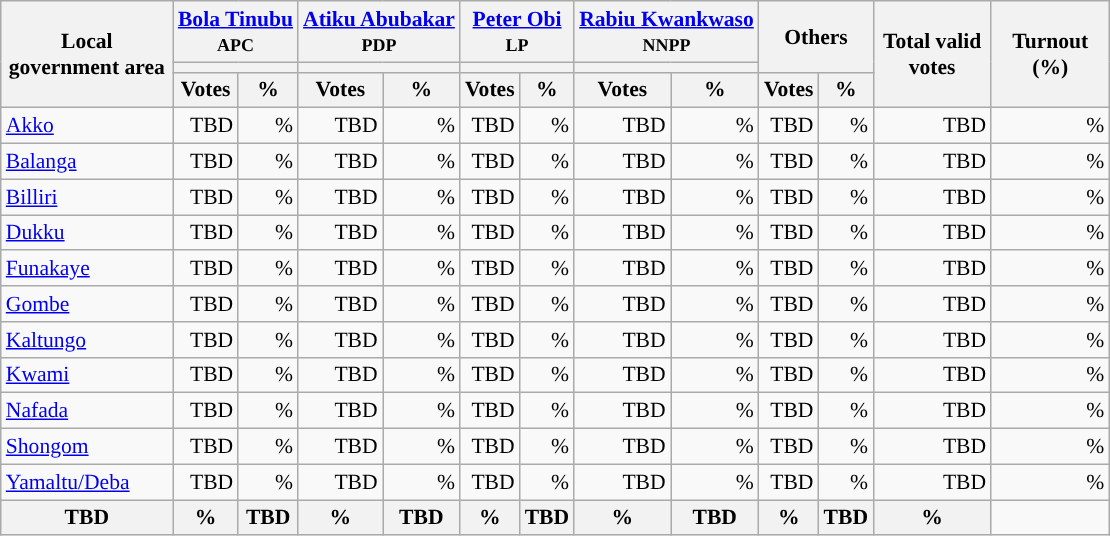<table class="wikitable sortable" style="text-align:right; font-size:90%">
<tr>
<th rowspan="3" style="max-width:7.5em;">Local government area</th>
<th colspan="2"><a href='#'>Bola Tinubu</a><br><small>APC</small></th>
<th colspan="2"><a href='#'>Atiku Abubakar</a><br><small>PDP</small></th>
<th colspan="2"><a href='#'>Peter Obi</a><br><small>LP</small></th>
<th colspan="2"><a href='#'>Rabiu Kwankwaso</a><br><small>NNPP</small></th>
<th colspan="2" rowspan="2">Others</th>
<th rowspan="3" style="max-width:5em;">Total valid votes</th>
<th rowspan="3" style="max-width:5em;">Turnout (%)</th>
</tr>
<tr>
<th colspan=2 style="background-color:"></th>
<th colspan=2 style="background-color:"></th>
<th colspan=2 style="background-color:"></th>
<th colspan=2 style="background-color:"></th>
</tr>
<tr>
<th>Votes</th>
<th>%</th>
<th>Votes</th>
<th>%</th>
<th>Votes</th>
<th>%</th>
<th>Votes</th>
<th>%</th>
<th>Votes</th>
<th>%</th>
</tr>
<tr style="background-color:#">
<td style="text-align:left;"><a href='#'>Akko</a></td>
<td>TBD</td>
<td>%</td>
<td>TBD</td>
<td>%</td>
<td>TBD</td>
<td>%</td>
<td>TBD</td>
<td>%</td>
<td>TBD</td>
<td>%</td>
<td>TBD</td>
<td>%</td>
</tr>
<tr style="background-color:#">
<td style="text-align:left;"><a href='#'>Balanga</a></td>
<td>TBD</td>
<td>%</td>
<td>TBD</td>
<td>%</td>
<td>TBD</td>
<td>%</td>
<td>TBD</td>
<td>%</td>
<td>TBD</td>
<td>%</td>
<td>TBD</td>
<td>%</td>
</tr>
<tr style="background-color:#">
<td style="text-align:left;"><a href='#'>Billiri</a></td>
<td>TBD</td>
<td>%</td>
<td>TBD</td>
<td>%</td>
<td>TBD</td>
<td>%</td>
<td>TBD</td>
<td>%</td>
<td>TBD</td>
<td>%</td>
<td>TBD</td>
<td>%</td>
</tr>
<tr style="background-color:#">
<td style="text-align:left;"><a href='#'>Dukku</a></td>
<td>TBD</td>
<td>%</td>
<td>TBD</td>
<td>%</td>
<td>TBD</td>
<td>%</td>
<td>TBD</td>
<td>%</td>
<td>TBD</td>
<td>%</td>
<td>TBD</td>
<td>%</td>
</tr>
<tr style="background-color:#">
<td style="text-align:left;"><a href='#'>Funakaye</a></td>
<td>TBD</td>
<td>%</td>
<td>TBD</td>
<td>%</td>
<td>TBD</td>
<td>%</td>
<td>TBD</td>
<td>%</td>
<td>TBD</td>
<td>%</td>
<td>TBD</td>
<td>%</td>
</tr>
<tr style="background-color:#">
<td style="text-align:left;"><a href='#'>Gombe</a></td>
<td>TBD</td>
<td>%</td>
<td>TBD</td>
<td>%</td>
<td>TBD</td>
<td>%</td>
<td>TBD</td>
<td>%</td>
<td>TBD</td>
<td>%</td>
<td>TBD</td>
<td>%</td>
</tr>
<tr style="background-color:#">
<td style="text-align:left;"><a href='#'>Kaltungo</a></td>
<td>TBD</td>
<td>%</td>
<td>TBD</td>
<td>%</td>
<td>TBD</td>
<td>%</td>
<td>TBD</td>
<td>%</td>
<td>TBD</td>
<td>%</td>
<td>TBD</td>
<td>%</td>
</tr>
<tr style="background-color:#">
<td style="text-align:left;"><a href='#'>Kwami</a></td>
<td>TBD</td>
<td>%</td>
<td>TBD</td>
<td>%</td>
<td>TBD</td>
<td>%</td>
<td>TBD</td>
<td>%</td>
<td>TBD</td>
<td>%</td>
<td>TBD</td>
<td>%</td>
</tr>
<tr style="background-color:#">
<td style="text-align:left;"><a href='#'>Nafada</a></td>
<td>TBD</td>
<td>%</td>
<td>TBD</td>
<td>%</td>
<td>TBD</td>
<td>%</td>
<td>TBD</td>
<td>%</td>
<td>TBD</td>
<td>%</td>
<td>TBD</td>
<td>%</td>
</tr>
<tr style="background-color:#">
<td style="text-align:left;"><a href='#'>Shongom</a></td>
<td>TBD</td>
<td>%</td>
<td>TBD</td>
<td>%</td>
<td>TBD</td>
<td>%</td>
<td>TBD</td>
<td>%</td>
<td>TBD</td>
<td>%</td>
<td>TBD</td>
<td>%</td>
</tr>
<tr style="background-color:#">
<td style="text-align:left;"><a href='#'>Yamaltu/Deba</a></td>
<td>TBD</td>
<td>%</td>
<td>TBD</td>
<td>%</td>
<td>TBD</td>
<td>%</td>
<td>TBD</td>
<td>%</td>
<td>TBD</td>
<td>%</td>
<td>TBD</td>
<td>%</td>
</tr>
<tr>
<th>TBD</th>
<th>%</th>
<th>TBD</th>
<th>%</th>
<th>TBD</th>
<th>%</th>
<th>TBD</th>
<th>%</th>
<th>TBD</th>
<th>%</th>
<th>TBD</th>
<th>%</th>
</tr>
</table>
